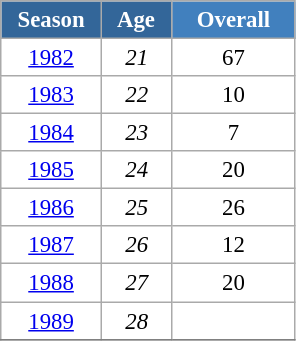<table class="wikitable" style="font-size:95%; text-align:center; border:grey solid 1px; border-collapse:collapse; background:#ffffff;">
<tr>
<th style="background-color:#369; color:white; width:60px;"> Season </th>
<th style="background-color:#369; color:white; width:40px;"> Age </th>
<th style="background-color:#4180be; color:white; width:75px;">Overall</th>
</tr>
<tr>
<td><a href='#'>1982</a></td>
<td><em>21</em></td>
<td>67</td>
</tr>
<tr>
<td><a href='#'>1983</a></td>
<td><em>22</em></td>
<td>10</td>
</tr>
<tr>
<td><a href='#'>1984</a></td>
<td><em>23</em></td>
<td>7</td>
</tr>
<tr>
<td><a href='#'>1985</a></td>
<td><em>24</em></td>
<td>20</td>
</tr>
<tr>
<td><a href='#'>1986</a></td>
<td><em>25</em></td>
<td>26</td>
</tr>
<tr>
<td><a href='#'>1987</a></td>
<td><em>26</em></td>
<td>12</td>
</tr>
<tr>
<td><a href='#'>1988</a></td>
<td><em>27</em></td>
<td>20</td>
</tr>
<tr>
<td><a href='#'>1989</a></td>
<td><em>28</em></td>
<td></td>
</tr>
<tr>
</tr>
</table>
